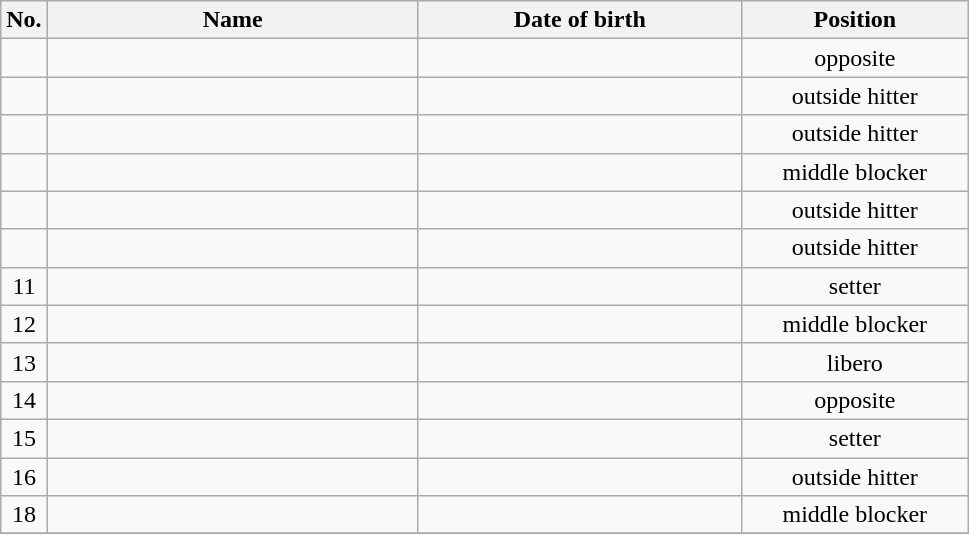<table class="wikitable sortable" style="font-size:100%; text-align:center;">
<tr>
<th>No.</th>
<th style="width:15em">Name</th>
<th style="width:13em">Date of birth</th>
<th style="width:9em">Position</th>
</tr>
<tr>
<td></td>
<td align=left> </td>
<td align=right></td>
<td>opposite</td>
</tr>
<tr>
<td></td>
<td align=left> </td>
<td align=right></td>
<td>outside hitter</td>
</tr>
<tr>
<td></td>
<td align=left> </td>
<td align=right></td>
<td>outside hitter</td>
</tr>
<tr>
<td></td>
<td align=left> </td>
<td align=right></td>
<td>middle blocker</td>
</tr>
<tr>
<td></td>
<td align=left> </td>
<td align=right></td>
<td>outside hitter</td>
</tr>
<tr>
<td></td>
<td align=left> </td>
<td align=right></td>
<td>outside hitter</td>
</tr>
<tr>
<td>11</td>
<td align=left> </td>
<td align=right></td>
<td>setter</td>
</tr>
<tr>
<td>12</td>
<td align=left> </td>
<td align=right></td>
<td>middle blocker</td>
</tr>
<tr>
<td>13</td>
<td align=left> </td>
<td align=right></td>
<td>libero</td>
</tr>
<tr>
<td>14</td>
<td align=left> </td>
<td align=right></td>
<td>opposite</td>
</tr>
<tr>
<td>15</td>
<td align=left> </td>
<td align=right></td>
<td>setter</td>
</tr>
<tr>
<td>16</td>
<td align=left> </td>
<td align=right></td>
<td>outside hitter</td>
</tr>
<tr>
<td>18</td>
<td align=left> </td>
<td align=right></td>
<td>middle blocker</td>
</tr>
<tr>
</tr>
</table>
